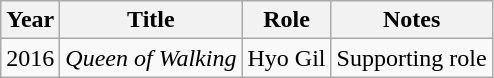<table class="wikitable">
<tr>
<th>Year</th>
<th>Title</th>
<th>Role</th>
<th>Notes</th>
</tr>
<tr>
<td>2016</td>
<td><em>Queen of Walking</em></td>
<td>Hyo Gil</td>
<td>Supporting role</td>
</tr>
</table>
